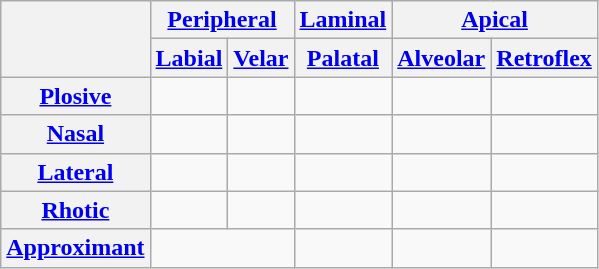<table class="wikitable" style="text-align:center">
<tr>
<th rowspan="2"></th>
<th colspan="2"><a href='#'>Peripheral</a></th>
<th><a href='#'>Laminal</a></th>
<th colspan="2"><a href='#'>Apical</a></th>
</tr>
<tr>
<th><a href='#'>Labial</a></th>
<th><a href='#'>Velar</a></th>
<th><a href='#'>Palatal</a></th>
<th><a href='#'>Alveolar</a></th>
<th><a href='#'>Retroflex</a></th>
</tr>
<tr>
<th><a href='#'>Plosive</a></th>
<td></td>
<td></td>
<td></td>
<td></td>
<td></td>
</tr>
<tr>
<th><a href='#'>Nasal</a></th>
<td></td>
<td></td>
<td></td>
<td></td>
<td></td>
</tr>
<tr>
<th><a href='#'>Lateral</a></th>
<td></td>
<td></td>
<td></td>
<td></td>
<td></td>
</tr>
<tr>
<th><a href='#'>Rhotic</a></th>
<td></td>
<td></td>
<td></td>
<td></td>
<td></td>
</tr>
<tr>
<th><a href='#'>Approximant</a></th>
<td colspan="2"></td>
<td></td>
<td></td>
<td></td>
</tr>
</table>
